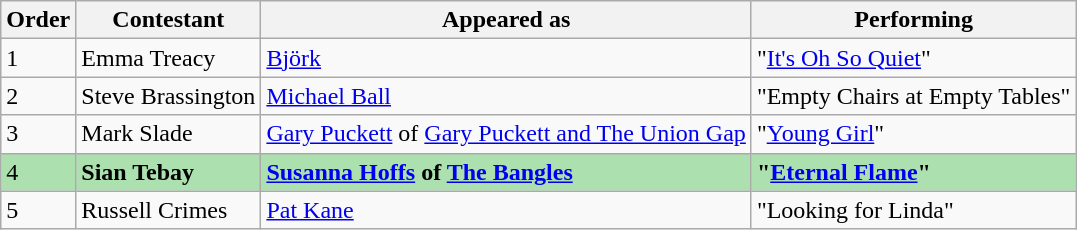<table class="wikitable">
<tr>
<th>Order</th>
<th>Contestant</th>
<th>Appeared as</th>
<th>Performing</th>
</tr>
<tr>
<td>1</td>
<td>Emma Treacy</td>
<td><a href='#'>Björk</a></td>
<td>"<a href='#'>It's Oh So Quiet</a>"</td>
</tr>
<tr>
<td>2</td>
<td>Steve Brassington</td>
<td><a href='#'>Michael Ball</a></td>
<td>"Empty Chairs at Empty Tables"</td>
</tr>
<tr>
<td>3</td>
<td>Mark Slade</td>
<td><a href='#'>Gary Puckett</a> of <a href='#'>Gary Puckett and The Union Gap</a></td>
<td>"<a href='#'>Young Girl</a>"</td>
</tr>
<tr style="background:#ACE1AF;">
<td>4</td>
<td><strong>Sian Tebay</strong></td>
<td><strong><a href='#'>Susanna Hoffs</a> of <a href='#'>The Bangles</a></strong></td>
<td><strong>"<a href='#'>Eternal Flame</a>"</strong></td>
</tr>
<tr>
<td>5</td>
<td>Russell Crimes</td>
<td><a href='#'>Pat Kane</a></td>
<td>"Looking for Linda"</td>
</tr>
</table>
